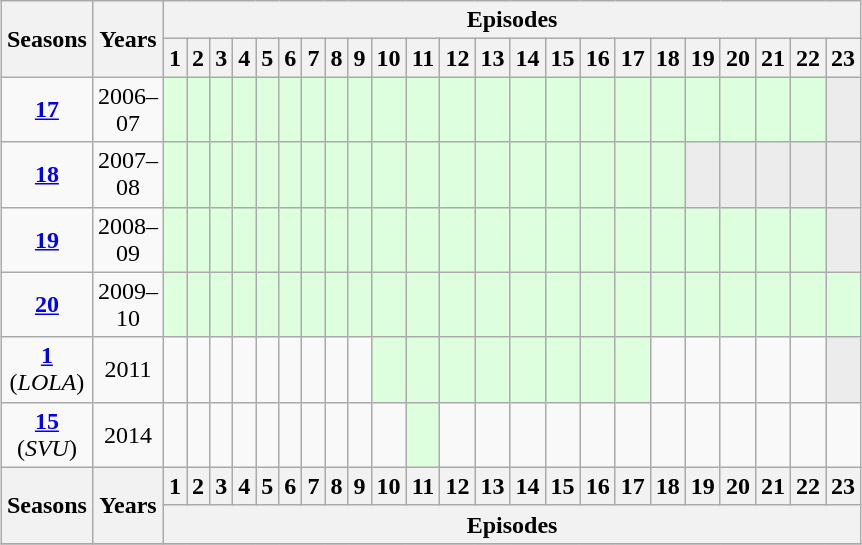<table class="wikitable" style="text-align:center; margin:auto; width:5%;">
<tr>
<th colspan="1" rowspan="2" style="text-align:center;">Seasons</th>
<th colspan="1" rowspan="2" style="text-align:center;">Years</th>
<th colspan="23" style="text-align:center;">Episodes</th>
</tr>
<tr>
<th colspan="1" style="text-align:center;">1</th>
<th colspan="1" style="text-align:center;">2</th>
<th colspan="1" style="text-align:center;">3</th>
<th colspan="1" style="text-align:center;">4</th>
<th colspan="1" style="text-align:center;">5</th>
<th colspan="1" style="text-align:center;">6</th>
<th colspan="1" style="text-align:center;">7</th>
<th colspan="1" style="text-align:center;">8</th>
<th colspan="1" style="text-align:center;">9</th>
<th colspan="1" style="text-align:center;">10</th>
<th colspan="1" style="text-align:center;">11</th>
<th colspan="1" style="text-align:center;">12</th>
<th colspan="1" style="text-align:center;">13</th>
<th colspan="1" style="text-align:center;">14</th>
<th colspan="1" style="text-align:center;">15</th>
<th colspan="1" style="text-align:center;">16</th>
<th colspan="1" style="text-align:center;">17</th>
<th colspan="1" style="text-align:center;">18</th>
<th colspan="1" style="text-align:center;">19</th>
<th colspan="1" style="text-align:center;">20</th>
<th colspan="1" style="text-align:center;">21</th>
<th colspan="1" style="text-align:center;">22</th>
<th colspan="1" style="text-align:center;">23</th>
</tr>
<tr>
<td><strong><a href='#'>17</a></strong></td>
<td>2006–07</td>
<td colspan="1" style="background:#dfd; text-align:center;"></td>
<td colspan="1" style="background:#dfd; text-align:center;"></td>
<td colspan="1" style="background:#dfd; text-align:center;"></td>
<td colspan="1" style="background:#dfd; text-align:center;"></td>
<td colspan="1" style="background:#dfd; text-align:center;"></td>
<td colspan="1" style="background:#dfd; text-align:center;"></td>
<td colspan="1" style="background:#dfd; text-align:center;"></td>
<td colspan="1" style="background:#dfd; text-align:center;"></td>
<td colspan="1" style="background:#dfd; text-align:center;"></td>
<td colspan="1" style="background:#dfd; text-align:center;"></td>
<td colspan="1" style="background:#dfd; text-align:center;"></td>
<td colspan="1" style="background:#dfd; text-align:center;"></td>
<td colspan="1" style="background:#dfd; text-align:center;"></td>
<td colspan="1" style="background:#dfd; text-align:center;"></td>
<td colspan="1" style="background:#dfd; text-align:center;"></td>
<td colspan="1" style="background:#dfd; text-align:center;"></td>
<td colspan="1" style="background:#dfd; text-align:center;"></td>
<td colspan="1" style="background:#dfd; text-align:center;"></td>
<td colspan="1" style="background:#dfd; text-align:center;"></td>
<td colspan="1" style="background:#dfd; text-align:center;"></td>
<td colspan="1" style="background:#dfd; text-align:center;"></td>
<td colspan="1" style="background:#dfd; text-align:center;"></td>
<td colspan="1" style="background:#ececec; color:gray; vertical-align:middle; text-align:center;" class="table-na"></td>
</tr>
<tr>
<td><strong><a href='#'>18</a></strong></td>
<td>2007–08</td>
<td colspan="1" style="background:#dfd; text-align:center;"></td>
<td colspan="1" style="background:#dfd; text-align:center;"></td>
<td colspan="1" style="background:#dfd; text-align:center;"></td>
<td colspan="1" style="background:#dfd; text-align:center;"></td>
<td colspan="1" style="background:#dfd; text-align:center;"></td>
<td colspan="1" style="background:#dfd; text-align:center;"></td>
<td colspan="1" style="background:#dfd; text-align:center;"></td>
<td colspan="1" style="background:#dfd; text-align:center;"></td>
<td colspan="1" style="background:#dfd; text-align:center;"></td>
<td colspan="1" style="background:#dfd; text-align:center;"></td>
<td colspan="1" style="background:#dfd; text-align:center;"></td>
<td colspan="1" style="background:#dfd; text-align:center;"></td>
<td colspan="1" style="background:#dfd; text-align:center;"></td>
<td colspan="1" style="background:#dfd; text-align:center;"></td>
<td colspan="1" style="background:#dfd; text-align:center;"></td>
<td colspan="1" style="background:#dfd; text-align:center;"></td>
<td colspan="1" style="background:#dfd; text-align:center;"></td>
<td colspan="1" style="background:#dfd; text-align:center;"></td>
<td colspan="1" style="background:#ececec; color:gray; vertical-align:middle; text-align:center;" class="table-na"></td>
<td colspan="1" style="background:#ececec; color:gray; vertical-align:middle; text-align:center;" class="table-na"></td>
<td colspan="1" style="background:#ececec; color:gray; vertical-align:middle; text-align:center;" class="table-na"></td>
<td colspan="1" style="background:#ececec; color:gray; vertical-align:middle; text-align:center;" class="table-na"></td>
<td colspan="1" style="background:#ececec; color:gray; vertical-align:middle; text-align:center;" class="table-na"></td>
</tr>
<tr>
<td><strong><a href='#'>19</a></strong></td>
<td>2008–09</td>
<td colspan="1" style="background:#dfd; text-align:center;"></td>
<td colspan="1" style="background:#dfd; text-align:center;"></td>
<td colspan="1" style="background:#dfd; text-align:center;"></td>
<td colspan="1" style="background:#dfd; text-align:center;"></td>
<td colspan="1" style="background:#dfd; text-align:center;"></td>
<td colspan="1" style="background:#dfd; text-align:center;"></td>
<td colspan="1" style="background:#dfd; text-align:center;"></td>
<td colspan="1" style="background:#dfd; text-align:center;"></td>
<td colspan="1" style="background:#dfd; text-align:center;"></td>
<td colspan="1" style="background:#dfd; text-align:center;"></td>
<td colspan="1" style="background:#dfd; text-align:center;"></td>
<td colspan="1" style="background:#dfd; text-align:center;"></td>
<td colspan="1" style="background:#dfd; text-align:center;"></td>
<td colspan="1" style="background:#dfd; text-align:center;"></td>
<td colspan="1" style="background:#dfd; text-align:center;"></td>
<td colspan="1" style="background:#dfd; text-align:center;"></td>
<td colspan="1" style="background:#dfd; text-align:center;"></td>
<td colspan="1" style="background:#dfd; text-align:center;"></td>
<td colspan="1" style="background:#dfd; text-align:center;"></td>
<td colspan="1" style="background:#dfd; text-align:center;"></td>
<td colspan="1" style="background:#dfd; text-align:center;"></td>
<td colspan="1" style="background:#dfd; text-align:center;"></td>
<td colspan="1" style="background:#ececec; color:gray; vertical-align:middle; text-align:center;" class="table-na"></td>
</tr>
<tr>
<td><strong><a href='#'>20</a></strong></td>
<td>2009–10</td>
<td colspan="1" style="background:#dfd; text-align:center;"></td>
<td colspan="1" style="background:#dfd; text-align:center;"></td>
<td colspan="1" style="background:#dfd; text-align:center;"></td>
<td colspan="1" style="background:#dfd; text-align:center;"></td>
<td colspan="1" style="background:#dfd; text-align:center;"></td>
<td colspan="1" style="background:#dfd; text-align:center;"></td>
<td colspan="1" style="background:#dfd; text-align:center;"></td>
<td colspan="1" style="background:#dfd; text-align:center;"></td>
<td colspan="1" style="background:#dfd; text-align:center;"></td>
<td colspan="1" style="background:#dfd; text-align:center;"></td>
<td colspan="1" style="background:#dfd; text-align:center;"></td>
<td colspan="1" style="background:#dfd; text-align:center;"></td>
<td colspan="1" style="background:#dfd; text-align:center;"></td>
<td colspan="1" style="background:#dfd; text-align:center;"></td>
<td colspan="1" style="background:#dfd; text-align:center;"></td>
<td colspan="1" style="background:#dfd; text-align:center;"></td>
<td colspan="1" style="background:#dfd; text-align:center;"></td>
<td colspan="1" style="background:#dfd; text-align:center;"></td>
<td colspan="1" style="background:#dfd; text-align:center;"></td>
<td colspan="1" style="background:#dfd; text-align:center;"></td>
<td colspan="1" style="background:#dfd; text-align:center;"></td>
<td colspan="1" style="background:#dfd; text-align:center;"></td>
<td colspan="1" style="background:#dfd; text-align:center;"></td>
</tr>
<tr>
<td><strong><a href='#'>1</a></strong> <br>(<em>LOLA</em>)</td>
<td>2011</td>
<td></td>
<td></td>
<td></td>
<td></td>
<td></td>
<td></td>
<td></td>
<td></td>
<td></td>
<td colspan="1" style="background:#dfd; text-align:center;"></td>
<td colspan="1" style="background:#dfd; text-align:center;"></td>
<td colspan="1" style="background:#dfd; text-align:center;"></td>
<td colspan="1" style="background:#dfd; text-align:center;"></td>
<td colspan="1" style="background:#dfd; text-align:center;"></td>
<td colspan="1" style="background:#dfd; text-align:center;"></td>
<td colspan="1" style="background:#dfd; text-align:center;"></td>
<td colspan="1" style="background:#dfd; text-align:center;"></td>
<td></td>
<td></td>
<td></td>
<td></td>
<td></td>
<td colspan="1" style="background:#ececec; color:gray; vertical-align:middle; text-align:center;" class="table-na"></td>
</tr>
<tr>
<td><strong><a href='#'>15</a></strong> <br>(<em>SVU</em>)</td>
<td>2014</td>
<td></td>
<td></td>
<td></td>
<td></td>
<td></td>
<td></td>
<td></td>
<td></td>
<td></td>
<td></td>
<td colspan="1" style="background:#dfd; text-align:center;"></td>
<td></td>
<td></td>
<td></td>
<td></td>
<td></td>
<td></td>
<td></td>
<td></td>
<td></td>
<td></td>
<td></td>
<td></td>
</tr>
<tr>
<th rowspan="2" colspan="1" style="text-align:center;">Seasons</th>
<th colspan="1" rowspan="2" style="text-align:center;">Years</th>
<th colspan="1" style="text-align:center;">1</th>
<th colspan="1" style="text-align:center;">2</th>
<th colspan="1" style="text-align:center;">3</th>
<th colspan="1" style="text-align:center;">4</th>
<th colspan="1" style="text-align:center;">5</th>
<th colspan="1" style="text-align:center;">6</th>
<th colspan="1" style="text-align:center;">7</th>
<th colspan="1" style="text-align:center;">8</th>
<th colspan="1" style="text-align:center;">9</th>
<th colspan="1" style="text-align:center;">10</th>
<th colspan="1" style="text-align:center;">11</th>
<th colspan="1" style="text-align:center;">12</th>
<th colspan="1" style="text-align:center;">13</th>
<th colspan="1" style="text-align:center;">14</th>
<th colspan="1" style="text-align:center;">15</th>
<th colspan="1" style="text-align:center;">16</th>
<th colspan="1" style="text-align:center;">17</th>
<th colspan="1" style="text-align:center;">18</th>
<th colspan="1" style="text-align:center;">19</th>
<th colspan="1" style="text-align:center;">20</th>
<th colspan="1" style="text-align:center;">21</th>
<th colspan="1" style="text-align:center;">22</th>
<th colspan="1" style="text-align:center;">23</th>
</tr>
<tr>
<th colspan="23" style="text-align:center;">Episodes</th>
</tr>
<tr>
</tr>
</table>
